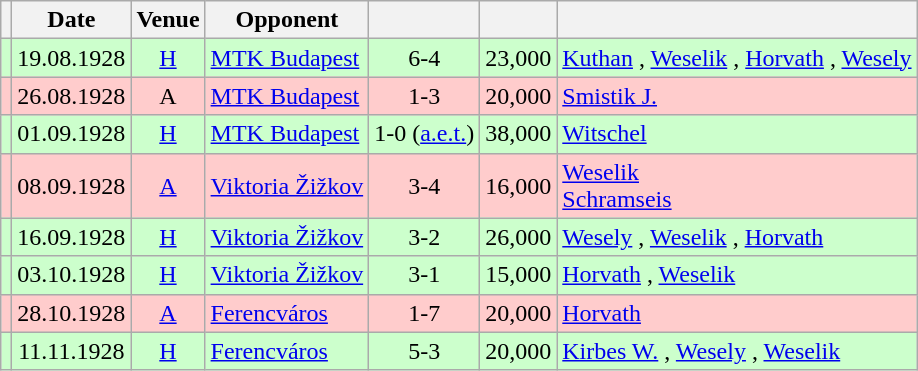<table class="wikitable" Style="text-align: center">
<tr>
<th></th>
<th>Date</th>
<th>Venue</th>
<th>Opponent</th>
<th></th>
<th></th>
<th></th>
</tr>
<tr style="background:#cfc">
<td></td>
<td>19.08.1928</td>
<td><a href='#'>H</a></td>
<td align="left"><a href='#'>MTK Budapest</a> </td>
<td>6-4</td>
<td align="right">23,000</td>
<td align="left"><a href='#'>Kuthan</a> , <a href='#'>Weselik</a> , <a href='#'>Horvath</a>  , <a href='#'>Wesely</a>  </td>
</tr>
<tr style="background:#fcc">
<td></td>
<td>26.08.1928</td>
<td>A</td>
<td align="left"><a href='#'>MTK Budapest</a> </td>
<td>1-3</td>
<td align="right">20,000</td>
<td align="left"><a href='#'>Smistik J.</a> </td>
</tr>
<tr style="background:#cfc">
<td></td>
<td>01.09.1928</td>
<td><a href='#'>H</a></td>
<td align="left"><a href='#'>MTK Budapest</a> </td>
<td>1-0 (<a href='#'>a.e.t.</a>)</td>
<td align="right">38,000</td>
<td align="left"><a href='#'>Witschel</a> </td>
</tr>
<tr style="background:#fcc">
<td></td>
<td>08.09.1928</td>
<td><a href='#'>A</a></td>
<td align="left"><a href='#'>Viktoria Žižkov</a> </td>
<td>3-4</td>
<td align="right">16,000</td>
<td align="left"><a href='#'>Weselik</a>    <br> <a href='#'>Schramseis</a> </td>
</tr>
<tr style="background:#cfc">
<td></td>
<td>16.09.1928</td>
<td><a href='#'>H</a></td>
<td align="left"><a href='#'>Viktoria Žižkov</a> </td>
<td>3-2</td>
<td align="right">26,000</td>
<td align="left"><a href='#'>Wesely</a> , <a href='#'>Weselik</a> , <a href='#'>Horvath</a> </td>
</tr>
<tr style="background:#cfc">
<td></td>
<td>03.10.1928</td>
<td><a href='#'>H</a></td>
<td align="left"><a href='#'>Viktoria Žižkov</a> </td>
<td>3-1</td>
<td align="right">15,000</td>
<td align="left"><a href='#'>Horvath</a>  , <a href='#'>Weselik</a> </td>
</tr>
<tr style="background:#fcc">
<td></td>
<td>28.10.1928</td>
<td><a href='#'>A</a></td>
<td align="left"><a href='#'>Ferencváros</a> </td>
<td>1-7</td>
<td align="right">20,000</td>
<td align="left"><a href='#'>Horvath</a> </td>
</tr>
<tr style="background:#cfc">
<td></td>
<td>11.11.1928</td>
<td><a href='#'>H</a></td>
<td align="left"><a href='#'>Ferencváros</a> </td>
<td>5-3</td>
<td align="right">20,000</td>
<td align="left"><a href='#'>Kirbes W.</a>  , <a href='#'>Wesely</a>  , <a href='#'>Weselik</a> </td>
</tr>
</table>
